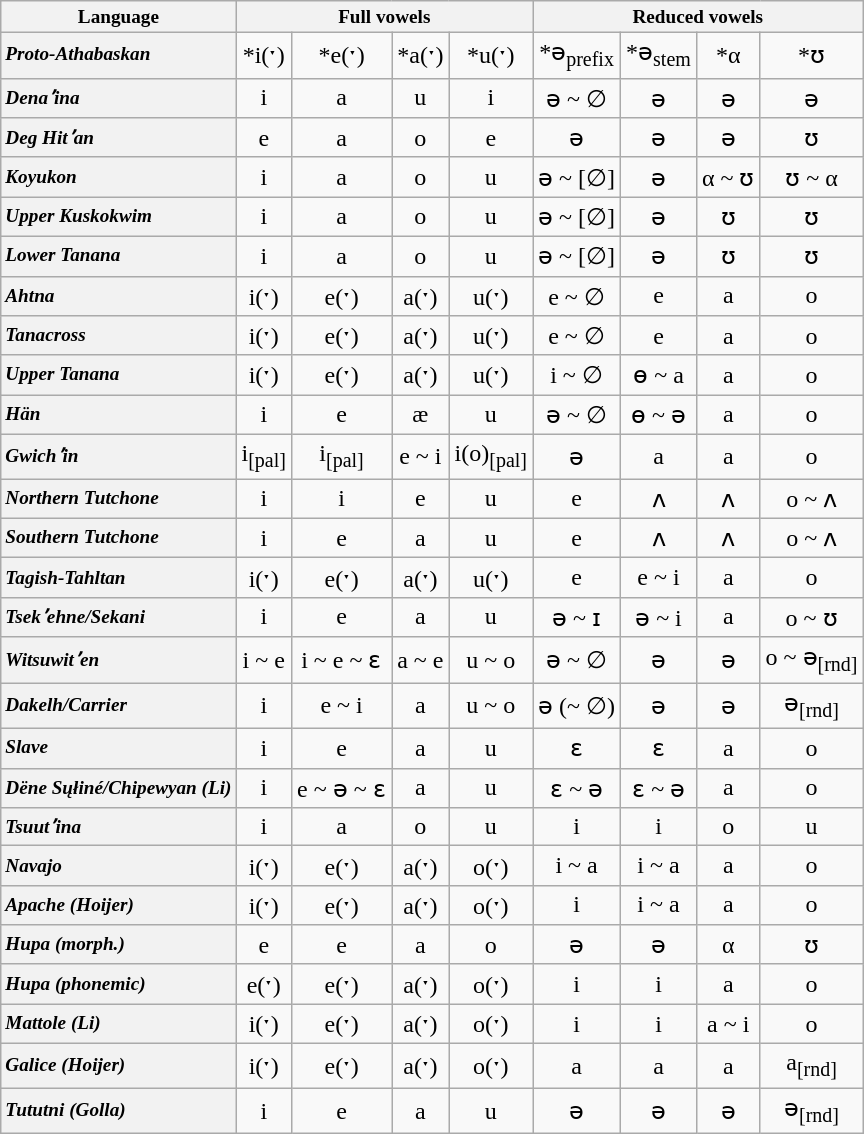<table class="wikitable" style="text-align: center">
<tr style="font-size: 80%;">
<th>Language</th>
<th colspan="4">Full vowels</th>
<th colspan="4">Reduced vowels</th>
</tr>
<tr>
<th style="font-size: 80%; text-align: left;"><em>Proto-Athabaskan</em></th>
<td>*i(ˑ)</td>
<td>*e(ˑ)</td>
<td>*a(ˑ)</td>
<td>*u(ˑ)</td>
<td>*ə<sub>prefix</sub></td>
<td>*ə<sub>stem</sub></td>
<td>*α</td>
<td>*ʊ</td>
</tr>
<tr>
<th style="font-size: 80%; text-align: left;"><em>Denaʼina</em></th>
<td>i</td>
<td>a</td>
<td>u</td>
<td>i</td>
<td>ə ~ ∅</td>
<td>ə</td>
<td>ə</td>
<td>ə</td>
</tr>
<tr>
<th style="font-size: 80%; text-align: left;"><em>Deg Hitʼan</em></th>
<td>e</td>
<td>a</td>
<td>o</td>
<td>e</td>
<td>ə</td>
<td>ə</td>
<td>ə</td>
<td>ʊ</td>
</tr>
<tr>
<th style="font-size: 80%; text-align: left;"><em>Koyukon</em></th>
<td>i</td>
<td>a</td>
<td>o</td>
<td>u</td>
<td>ə ~ [∅]</td>
<td>ə</td>
<td>α ~ ʊ</td>
<td>ʊ ~ α</td>
</tr>
<tr>
<th style="font-size: 80%; text-align: left;"><em>Upper Kuskokwim</em></th>
<td>i</td>
<td>a</td>
<td>o</td>
<td>u</td>
<td>ə ~ [∅]</td>
<td>ə</td>
<td>ʊ</td>
<td>ʊ</td>
</tr>
<tr>
<th style="font-size: 80%; text-align: left;"><em>Lower Tanana</em></th>
<td>i</td>
<td>a</td>
<td>o</td>
<td>u</td>
<td>ə ~ [∅]</td>
<td>ə</td>
<td>ʊ</td>
<td>ʊ</td>
</tr>
<tr>
<th style="font-size: 80%; text-align: left;"><em>Ahtna</em></th>
<td>i(ˑ)</td>
<td>e(ˑ)</td>
<td>a(ˑ)</td>
<td>u(ˑ)</td>
<td>e ~ ∅</td>
<td>e</td>
<td>a</td>
<td>o</td>
</tr>
<tr>
<th style="font-size: 80%; text-align: left;"><em>Tanacross</em></th>
<td>i(ˑ)</td>
<td>e(ˑ)</td>
<td>a(ˑ)</td>
<td>u(ˑ)</td>
<td>e ~ ∅</td>
<td>e</td>
<td>a</td>
<td>o</td>
</tr>
<tr>
<th style="font-size: 80%; text-align: left;"><em>Upper Tanana</em></th>
<td>i(ˑ)</td>
<td>e(ˑ)</td>
<td>a(ˑ)</td>
<td>u(ˑ)</td>
<td>i ~ ∅</td>
<td>ɵ ~ a</td>
<td>a</td>
<td>o</td>
</tr>
<tr>
<th style="font-size: 80%; text-align: left;"><em>Hän</em></th>
<td>i</td>
<td>e</td>
<td>æ</td>
<td>u</td>
<td>ə ~ ∅</td>
<td>ɵ ~ ə</td>
<td>a</td>
<td>o</td>
</tr>
<tr>
<th style="font-size: 80%; text-align: left;"><em>Gwichʼin</em></th>
<td>i<sub>[pal]</sub></td>
<td>i<sub>[pal]</sub></td>
<td>e ~ i</td>
<td>i(o)<sub>[pal]</sub></td>
<td>ə</td>
<td>a</td>
<td>a</td>
<td>o</td>
</tr>
<tr>
<th style="font-size: 80%; text-align: left;"><em>Northern Tutchone</em></th>
<td>i</td>
<td>i</td>
<td>e</td>
<td>u</td>
<td>e</td>
<td>ʌ</td>
<td>ʌ</td>
<td>o ~ ʌ</td>
</tr>
<tr>
<th style="font-size: 80%; text-align: left;"><em>Southern Tutchone</em></th>
<td>i</td>
<td>e</td>
<td>a</td>
<td>u</td>
<td>e</td>
<td>ʌ</td>
<td>ʌ</td>
<td>o ~ ʌ</td>
</tr>
<tr>
<th style="font-size: 80%; text-align: left;"><em>Tagish-Tahltan</em></th>
<td>i(ˑ)</td>
<td>e(ˑ)</td>
<td>a(ˑ)</td>
<td>u(ˑ)</td>
<td>e</td>
<td>e ~ i</td>
<td>a</td>
<td>o</td>
</tr>
<tr>
<th style="font-size: 80%; text-align: left;"><em>Tsekʼehne/Sekani</em></th>
<td>i</td>
<td>e</td>
<td>a</td>
<td>u</td>
<td>ə ~ ɪ</td>
<td>ə ~ i</td>
<td>a</td>
<td>o ~ ʊ</td>
</tr>
<tr>
<th style="font-size: 80%; text-align: left;"><em>Witsuwitʼen</em></th>
<td>i ~ e</td>
<td>i ~ e ~ ɛ</td>
<td>a ~ e</td>
<td>u ~ o</td>
<td>ə ~ ∅</td>
<td>ə</td>
<td>ə</td>
<td>o ~ ə<sub>[rnd]</sub></td>
</tr>
<tr>
<th style="font-size: 80%; text-align: left;"><em>Dakelh/Carrier</em></th>
<td>i</td>
<td>e ~ i</td>
<td>a</td>
<td>u ~ o</td>
<td>ə (~ ∅)</td>
<td>ə</td>
<td>ə</td>
<td>ə<sub>[rnd]</sub></td>
</tr>
<tr>
<th style="font-size: 80%; text-align: left;"><em>Slave</em></th>
<td>i</td>
<td>e</td>
<td>a</td>
<td>u</td>
<td>ɛ</td>
<td>ɛ</td>
<td>a</td>
<td>o</td>
</tr>
<tr>
<th style="font-size: 80%; text-align: left;"><em>Dëne Sųłiné/Chipewyan (Li)</em></th>
<td>i</td>
<td>e ~ ə ~ ɛ</td>
<td>a</td>
<td>u</td>
<td>ɛ ~ ə</td>
<td>ɛ ~ ə</td>
<td>a</td>
<td>o</td>
</tr>
<tr>
<th style="font-size: 80%; text-align: left;"><em>Tsuutʼina</em></th>
<td>i</td>
<td>a</td>
<td>o</td>
<td>u</td>
<td>i</td>
<td>i</td>
<td>o</td>
<td>u</td>
</tr>
<tr>
<th style="font-size: 80%; text-align: left;"><em>Navajo</em></th>
<td>i(ˑ)</td>
<td>e(ˑ)</td>
<td>a(ˑ)</td>
<td>o(ˑ)</td>
<td>i ~ a</td>
<td>i ~ a</td>
<td>a</td>
<td>o</td>
</tr>
<tr>
<th style="font-size: 80%; text-align: left;"><em>Apache (Hoijer)</em></th>
<td>i(ˑ)</td>
<td>e(ˑ)</td>
<td>a(ˑ)</td>
<td>o(ˑ)</td>
<td>i</td>
<td>i ~ a</td>
<td>a</td>
<td>o</td>
</tr>
<tr>
<th style="font-size: 80%; text-align: left;"><em>Hupa (morph.)</em></th>
<td>e</td>
<td>e</td>
<td>a</td>
<td>o</td>
<td>ə</td>
<td>ə</td>
<td>α</td>
<td>ʊ</td>
</tr>
<tr>
<th style="font-size: 80%; text-align: left;"><em>Hupa (phonemic)</em></th>
<td>e(ˑ)</td>
<td>e(ˑ)</td>
<td>a(ˑ)</td>
<td>o(ˑ)</td>
<td>i</td>
<td>i</td>
<td>a</td>
<td>o</td>
</tr>
<tr>
<th style="font-size: 80%; text-align: left;"><em>Mattole (Li)</em></th>
<td>i(ˑ)</td>
<td>e(ˑ)</td>
<td>a(ˑ)</td>
<td>o(ˑ)</td>
<td>i</td>
<td>i</td>
<td>a ~ i</td>
<td>o</td>
</tr>
<tr>
<th style="font-size: 80%; text-align: left;"><em>Galice (Hoijer)</em></th>
<td>i(ˑ)</td>
<td>e(ˑ)</td>
<td>a(ˑ)</td>
<td>o(ˑ)</td>
<td>a</td>
<td>a</td>
<td>a</td>
<td>a<sub>[rnd]</sub></td>
</tr>
<tr>
<th style="font-size: 80%; text-align: left;"><em>Tututni (Golla)</em></th>
<td>i</td>
<td>e</td>
<td>a</td>
<td>u</td>
<td>ə</td>
<td>ə</td>
<td>ə</td>
<td>ə<sub>[rnd]</sub></td>
</tr>
</table>
